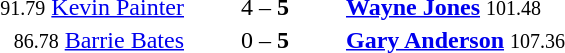<table style="text-align:center">
<tr>
<th width=223></th>
<th width=100></th>
<th width=223></th>
</tr>
<tr>
<td align=right><small>91.79</small> <a href='#'>Kevin Painter</a> </td>
<td>4 – <strong>5</strong></td>
<td align=left> <strong><a href='#'>Wayne Jones</a></strong> <small>101.48</small></td>
</tr>
<tr>
<td align=right><small>86.78</small> <a href='#'>Barrie Bates</a> </td>
<td>0 – <strong>5</strong></td>
<td align=left> <strong><a href='#'>Gary Anderson</a></strong> <small>107.36</small></td>
</tr>
</table>
